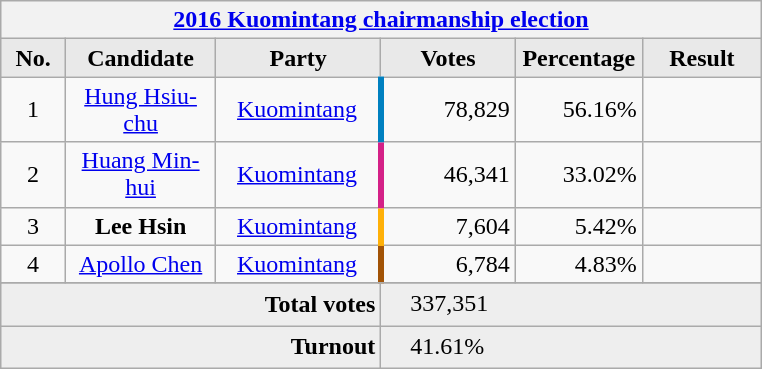<table class="wikitable sortable" style="margin:1em auto; text-align:center">
<tr>
<th colspan="7" width=500px><a href='#'>2016 Kuomintang chairmanship election</a></th>
</tr>
<tr>
<th style="background-color:#E9E9E9;text-align:center;" width="35">No.</th>
<th style="background-color:#E9E9E9;text-align:center;" width="90">Candidate</th>
<th style="background-color:#E9E9E9;text-align:center;" width="100">Party</th>
<th style="background-color:#E9E9E9;text-align:center;" width="80">Votes</th>
<th style="background-color:#E9E9E9;text-align:center;" width="70">Percentage</th>
<th style="background-color:#E9E9E9;text-align:center;" width="70">Result</th>
</tr>
<tr>
<td>1</td>
<td style="text-align:center;"><a href='#'>Hung Hsiu-chu</a></td>
<td><a href='#'>Kuomintang</a></td>
<td style="border-left:4px solid #0080C0;" align="right">78,829</td>
<td align="right">56.16%</td>
<td align="center"></td>
</tr>
<tr>
<td>2</td>
<td style="text-align:center;"><a href='#'>Huang Min-hui</a></td>
<td><a href='#'>Kuomintang</a></td>
<td style="border-left:4px solid #D42187;" align="right">46,341</td>
<td align="right">33.02%</td>
<td align="center"></td>
</tr>
<tr>
<td>3</td>
<td style="text-align:center;"><strong>Lee Hsin</strong></td>
<td><a href='#'>Kuomintang</a></td>
<td style="border-left:4px solid #FEB008;" align="right">7,604</td>
<td align="right">5.42%</td>
<td align="center"></td>
</tr>
<tr>
<td>4</td>
<td style="text-align:center;"><a href='#'>Apollo Chen</a></td>
<td><a href='#'>Kuomintang</a></td>
<td style="border-left:4px solid #A25306;" align="right">6,784</td>
<td align="right">4.83%</td>
<td align="center"></td>
</tr>
<tr>
</tr>
<tr>
</tr>
<tr bgcolor=EEEEEE class="sortbottom">
<td colspan="3" style="text-align: right"><strong>Total votes</strong></td>
<td colspan="3" align="left">　337,351</td>
</tr>
<tr bgcolor=EEEEEE class="sortbottom">
<td colspan="3" style="text-align: right"><strong>Turnout</strong></td>
<td colspan="3" align="left">　41.61%</td>
</tr>
</table>
